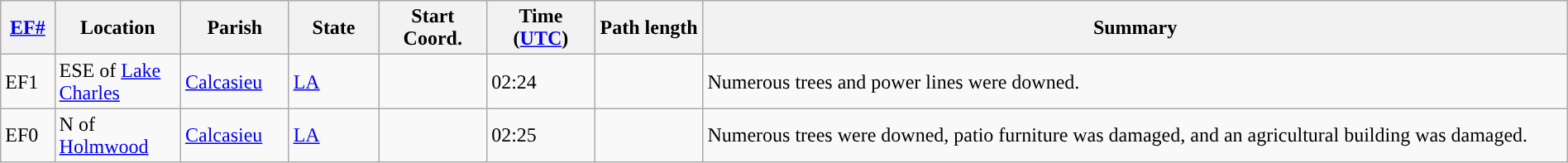<table class="wikitable sortable" style="width:100%;">
<tr>
<th scope="col"  style="width:3%; text-align:center;"><a href='#'>EF#</a></th>
<th scope="col"  style="width:7%; text-align:center;" class="unsortable">Location</th>
<th scope="col"  style="width:6%; text-align:center;" class="unsortable">Parish</th>
<th scope="col"  style="width:5%; text-align:center;">State</th>
<th scope="col"  style="width:6%; text-align:center;">Start Coord.</th>
<th scope="col"  style="width:6%; text-align:center;">Time (<a href='#'>UTC</a>)</th>
<th scope="col"  style="width:6%; text-align:center;">Path length</th>
<th scope="col" class="unsortable" style="width:48%; text-align:center;">Summary</th>
</tr>
<tr>
<td>EF1</td>
<td>ESE of <a href='#'>Lake Charles</a></td>
<td><a href='#'>Calcasieu</a></td>
<td><a href='#'>LA</a></td>
<td></td>
<td>02:24</td>
<td></td>
<td>Numerous trees and power lines were downed.</td>
</tr>
<tr>
<td>EF0</td>
<td>N of <a href='#'>Holmwood</a></td>
<td><a href='#'>Calcasieu</a></td>
<td><a href='#'>LA</a></td>
<td></td>
<td>02:25</td>
<td></td>
<td>Numerous trees were downed, patio furniture was damaged, and an agricultural building was damaged.</td>
</tr>
</table>
